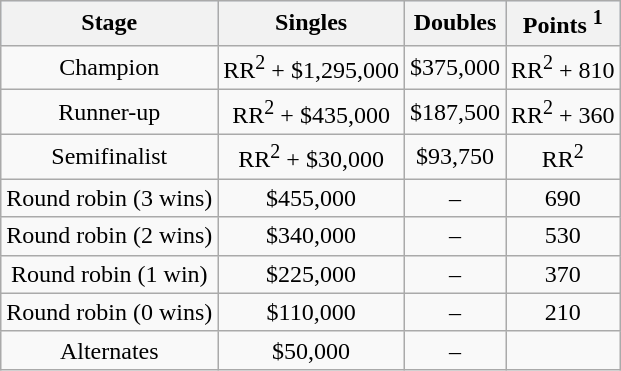<table class=wikitable style=text-align:center>
<tr style="background:#d1e4fd;">
<th>Stage</th>
<th>Singles</th>
<th>Doubles</th>
<th>Points <sup>1</sup></th>
</tr>
<tr>
<td>Champion</td>
<td>RR<sup>2</sup> + $1,295,000</td>
<td>$375,000</td>
<td>RR<sup>2</sup>  + 810</td>
</tr>
<tr>
<td>Runner-up</td>
<td>RR<sup>2</sup> + $435,000</td>
<td>$187,500</td>
<td>RR<sup>2</sup>  + 360</td>
</tr>
<tr>
<td>Semifinalist</td>
<td>RR<sup>2</sup> + $30,000</td>
<td>$93,750</td>
<td>RR<sup>2</sup></td>
</tr>
<tr>
<td>Round robin (3 wins)</td>
<td>$455,000</td>
<td>–</td>
<td>690</td>
</tr>
<tr>
<td>Round robin (2 wins)</td>
<td>$340,000</td>
<td>–</td>
<td>530</td>
</tr>
<tr>
<td>Round robin (1 win)</td>
<td>$225,000</td>
<td>–</td>
<td>370</td>
</tr>
<tr>
<td>Round robin (0 wins)</td>
<td>$110,000</td>
<td>–</td>
<td>210</td>
</tr>
<tr>
<td>Alternates</td>
<td>$50,000</td>
<td>–</td>
<td></td>
</tr>
</table>
